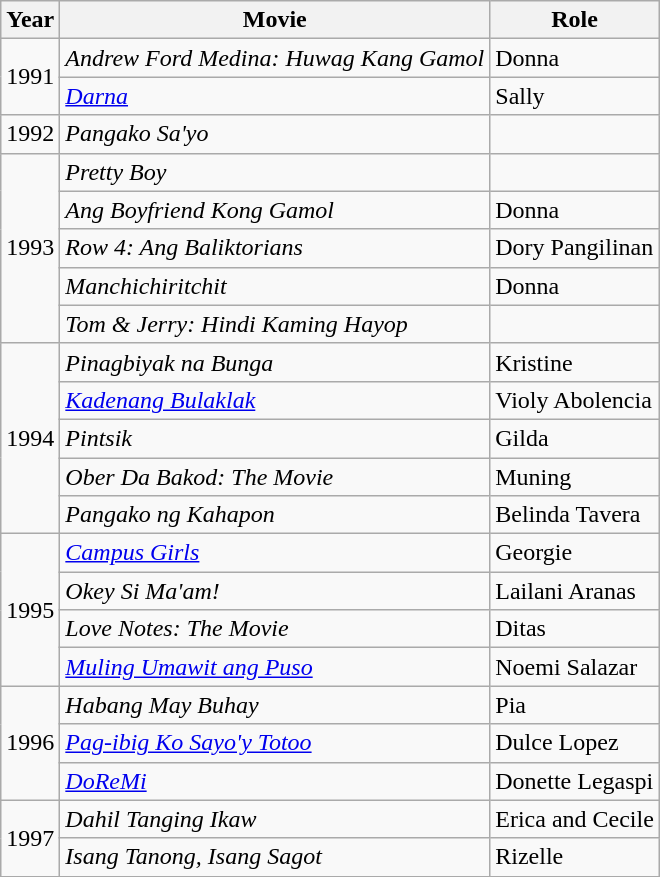<table class="wikitable sortable">
<tr>
<th>Year</th>
<th>Movie</th>
<th>Role</th>
</tr>
<tr>
<td rowspan="2">1991</td>
<td><em>Andrew Ford Medina: Huwag Kang Gamol</em></td>
<td>Donna</td>
</tr>
<tr>
<td><em><a href='#'>Darna</a></em></td>
<td>Sally</td>
</tr>
<tr>
<td>1992</td>
<td><em>Pangako Sa'yo</em></td>
<td></td>
</tr>
<tr>
<td rowspan="5">1993</td>
<td><em>Pretty Boy </em></td>
<td></td>
</tr>
<tr>
<td><em>Ang Boyfriend Kong Gamol</em></td>
<td>Donna</td>
</tr>
<tr>
<td><em>Row 4: Ang Baliktorians </em></td>
<td>Dory Pangilinan</td>
</tr>
<tr>
<td><em>Manchichiritchit</em></td>
<td>Donna</td>
</tr>
<tr>
<td><em>Tom & Jerry: Hindi Kaming Hayop</em></td>
<td></td>
</tr>
<tr>
<td rowspan="5">1994</td>
<td><em>Pinagbiyak na Bunga </em></td>
<td>Kristine</td>
</tr>
<tr>
<td><em><a href='#'>Kadenang Bulaklak</a></em></td>
<td>Violy Abolencia</td>
</tr>
<tr>
<td><em>Pintsik </em></td>
<td>Gilda</td>
</tr>
<tr>
<td><em>Ober Da Bakod: The Movie</em></td>
<td>Muning</td>
</tr>
<tr>
<td><em>Pangako ng Kahapon </em></td>
<td>Belinda Tavera</td>
</tr>
<tr>
<td rowspan="4">1995</td>
<td><em><a href='#'>Campus Girls</a></em></td>
<td>Georgie</td>
</tr>
<tr>
<td><em>Okey Si Ma'am!</em></td>
<td>Lailani Aranas</td>
</tr>
<tr>
<td><em>Love Notes: The Movie</em></td>
<td>Ditas</td>
</tr>
<tr>
<td><em><a href='#'>Muling Umawit ang Puso</a></em></td>
<td>Noemi Salazar</td>
</tr>
<tr>
<td rowspan="3">1996</td>
<td><em>Habang May Buhay</em></td>
<td>Pia</td>
</tr>
<tr>
<td><em><a href='#'>Pag-ibig Ko Sayo'y Totoo</a></em></td>
<td>Dulce Lopez</td>
</tr>
<tr>
<td><em><a href='#'>DoReMi</a></em></td>
<td>Donette Legaspi</td>
</tr>
<tr>
<td rowspan="2">1997</td>
<td><em>Dahil Tanging Ikaw</em></td>
<td>Erica and Cecile</td>
</tr>
<tr>
<td><em>Isang Tanong, Isang Sagot</em></td>
<td>Rizelle</td>
</tr>
<tr>
</tr>
</table>
